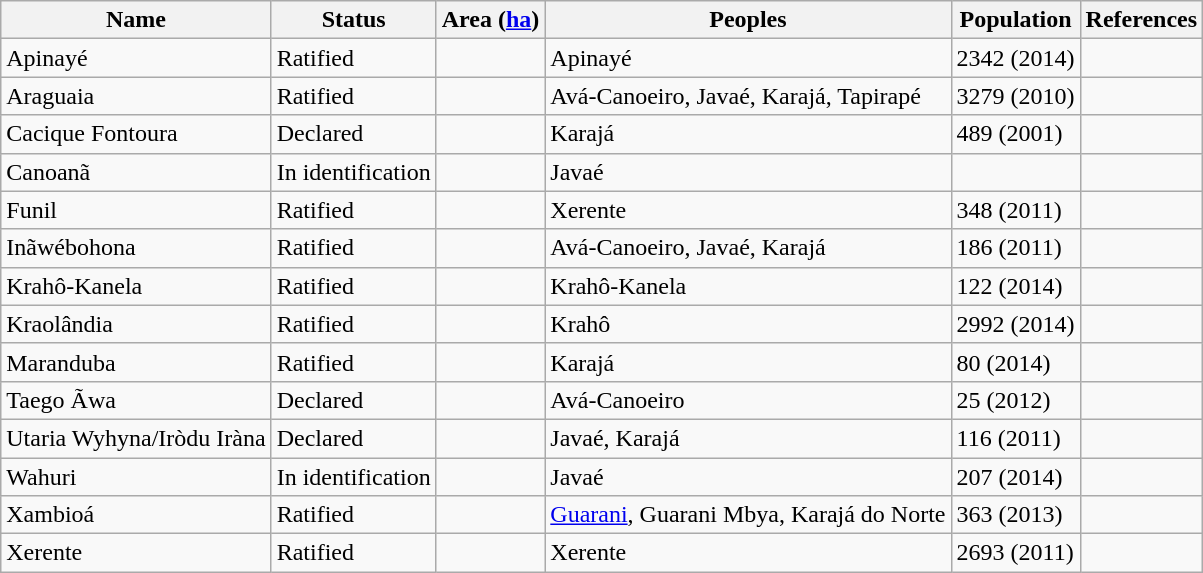<table class="sortable wikitable">
<tr>
<th>Name</th>
<th>Status</th>
<th>Area (<a href='#'>ha</a>)</th>
<th>Peoples</th>
<th>Population</th>
<th>References</th>
</tr>
<tr>
<td>Apinayé</td>
<td>Ratified</td>
<td></td>
<td>Apinayé</td>
<td>2342 (2014)</td>
<td></td>
</tr>
<tr>
<td>Araguaia</td>
<td>Ratified</td>
<td></td>
<td>Avá-Canoeiro, Javaé, Karajá, Tapirapé</td>
<td>3279 (2010)</td>
<td></td>
</tr>
<tr>
<td>Cacique Fontoura</td>
<td>Declared</td>
<td></td>
<td>Karajá</td>
<td>489 (2001)</td>
<td></td>
</tr>
<tr>
<td>Canoanã</td>
<td>In identification</td>
<td></td>
<td>Javaé</td>
<td></td>
<td></td>
</tr>
<tr>
<td>Funil</td>
<td>Ratified</td>
<td></td>
<td>Xerente</td>
<td>348 (2011)</td>
<td></td>
</tr>
<tr>
<td>Inãwébohona</td>
<td>Ratified</td>
<td></td>
<td>Avá-Canoeiro, Javaé, Karajá</td>
<td>186 (2011)</td>
<td></td>
</tr>
<tr>
<td>Krahô-Kanela</td>
<td>Ratified</td>
<td></td>
<td>Krahô-Kanela</td>
<td>122 (2014)</td>
<td></td>
</tr>
<tr>
<td>Kraolândia</td>
<td>Ratified</td>
<td></td>
<td>Krahô</td>
<td>2992 (2014)</td>
<td></td>
</tr>
<tr>
<td>Maranduba</td>
<td>Ratified</td>
<td></td>
<td>Karajá</td>
<td>80 (2014)</td>
<td></td>
</tr>
<tr>
<td>Taego Ãwa</td>
<td>Declared</td>
<td></td>
<td>Avá-Canoeiro</td>
<td>25 (2012)</td>
<td></td>
</tr>
<tr>
<td>Utaria Wyhyna/Iròdu Iràna</td>
<td>Declared</td>
<td></td>
<td>Javaé, Karajá</td>
<td>116 (2011)</td>
<td></td>
</tr>
<tr>
<td>Wahuri</td>
<td>In identification</td>
<td></td>
<td>Javaé</td>
<td>207 (2014)</td>
<td></td>
</tr>
<tr>
<td>Xambioá</td>
<td>Ratified</td>
<td></td>
<td><a href='#'>Guarani</a>, Guarani Mbya, Karajá do Norte</td>
<td>363 (2013)</td>
<td></td>
</tr>
<tr>
<td>Xerente</td>
<td>Ratified</td>
<td></td>
<td>Xerente</td>
<td>2693 (2011)</td>
<td></td>
</tr>
</table>
